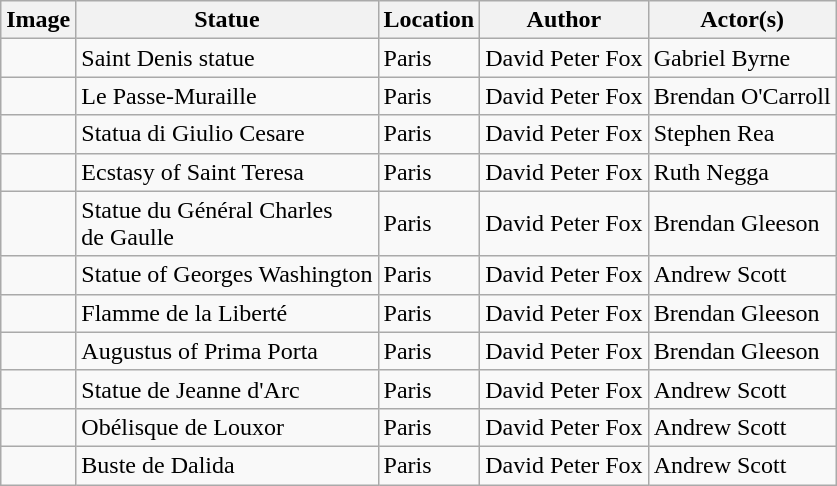<table class="wikitable">
<tr>
<th>Image</th>
<th>Statue</th>
<th>Location</th>
<th>Author</th>
<th>Actor(s)</th>
</tr>
<tr>
<td></td>
<td>Saint Denis statue</td>
<td>Paris</td>
<td>David Peter Fox</td>
<td>Gabriel Byrne</td>
</tr>
<tr>
<td></td>
<td>Le Passe-Muraille</td>
<td>Paris</td>
<td>David Peter Fox</td>
<td>Brendan O'Carroll</td>
</tr>
<tr>
<td></td>
<td>Statua di Giulio Cesare</td>
<td>Paris</td>
<td>David Peter Fox</td>
<td>Stephen Rea</td>
</tr>
<tr>
<td></td>
<td>Ecstasy of Saint Teresa</td>
<td>Paris</td>
<td>David Peter Fox</td>
<td>Ruth Negga</td>
</tr>
<tr>
<td></td>
<td>Statue du Général Charles<br>de Gaulle</td>
<td>Paris</td>
<td>David Peter Fox</td>
<td>Brendan Gleeson</td>
</tr>
<tr>
<td></td>
<td>Statue of Georges Washington</td>
<td>Paris</td>
<td>David Peter Fox</td>
<td>Andrew Scott</td>
</tr>
<tr>
<td></td>
<td>Flamme de la Liberté</td>
<td>Paris</td>
<td>David Peter Fox</td>
<td>Brendan Gleeson</td>
</tr>
<tr>
<td></td>
<td>Augustus of Prima Porta</td>
<td>Paris</td>
<td>David Peter Fox</td>
<td>Brendan Gleeson</td>
</tr>
<tr>
<td></td>
<td>Statue de Jeanne d'Arc</td>
<td>Paris</td>
<td>David Peter Fox</td>
<td>Andrew Scott</td>
</tr>
<tr>
<td></td>
<td>Obélisque de Louxor</td>
<td>Paris</td>
<td>David Peter Fox</td>
<td>Andrew Scott</td>
</tr>
<tr>
<td></td>
<td>Buste de Dalida</td>
<td>Paris</td>
<td>David Peter Fox</td>
<td>Andrew Scott</td>
</tr>
</table>
